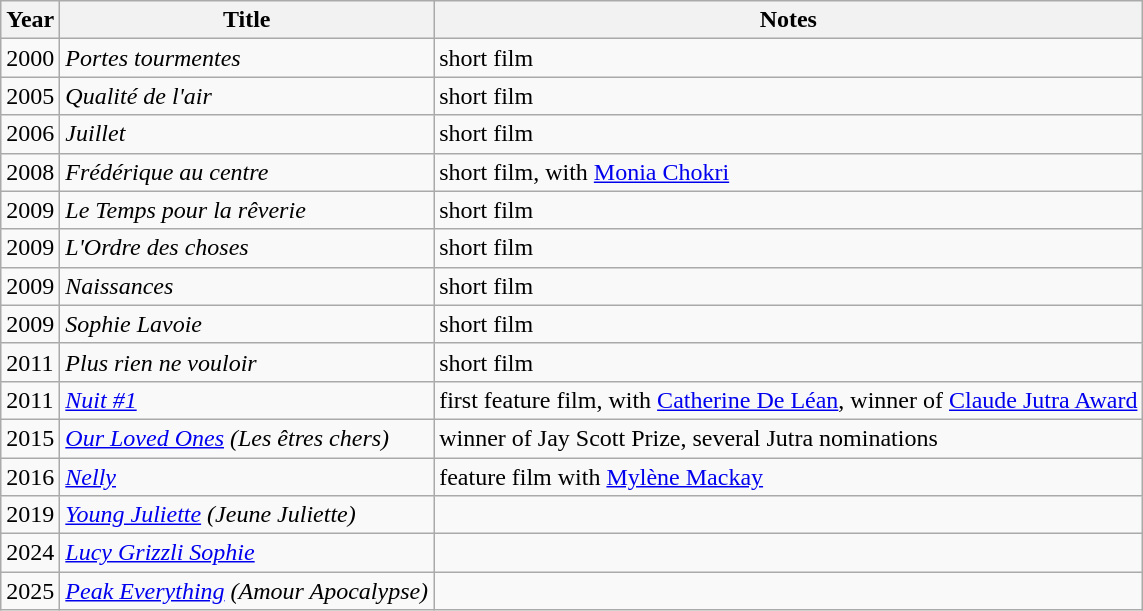<table class="wikitable" align=center>
<tr>
<th>Year</th>
<th>Title</th>
<th>Notes</th>
</tr>
<tr>
<td>2000</td>
<td><em>Portes tourmentes</em></td>
<td>short film</td>
</tr>
<tr>
<td>2005</td>
<td><em>Qualité de l'air</em></td>
<td>short film</td>
</tr>
<tr>
<td>2006</td>
<td><em>Juillet</em></td>
<td>short film</td>
</tr>
<tr>
<td>2008</td>
<td><em>Frédérique au centre</em></td>
<td>short film, with <a href='#'>Monia Chokri</a></td>
</tr>
<tr>
<td>2009</td>
<td><em>Le Temps pour la rêverie</em></td>
<td>short film</td>
</tr>
<tr>
<td>2009</td>
<td><em>L'Ordre des choses</em></td>
<td>short film</td>
</tr>
<tr>
<td>2009</td>
<td><em>Naissances</em></td>
<td>short film</td>
</tr>
<tr>
<td>2009</td>
<td><em>Sophie Lavoie</em></td>
<td>short film</td>
</tr>
<tr>
<td>2011</td>
<td><em>Plus rien ne vouloir</em></td>
<td>short film</td>
</tr>
<tr>
<td>2011</td>
<td><em><a href='#'>Nuit #1</a></em></td>
<td>first feature film, with <a href='#'>Catherine De Léan</a>, winner of <a href='#'>Claude Jutra Award</a></td>
</tr>
<tr>
<td>2015</td>
<td><em><a href='#'>Our Loved Ones</a> (Les êtres chers)</em></td>
<td>winner of Jay Scott Prize, several Jutra nominations</td>
</tr>
<tr>
<td>2016</td>
<td><em><a href='#'>Nelly</a></em></td>
<td>feature film with <a href='#'>Mylène Mackay</a></td>
</tr>
<tr>
<td>2019</td>
<td><em><a href='#'>Young Juliette</a> (Jeune Juliette)</em></td>
<td></td>
</tr>
<tr>
<td>2024</td>
<td><em><a href='#'>Lucy Grizzli Sophie</a></em></td>
<td></td>
</tr>
<tr>
<td>2025</td>
<td><em><a href='#'>Peak Everything</a> (Amour Apocalypse)</em></td>
<td></td>
</tr>
</table>
